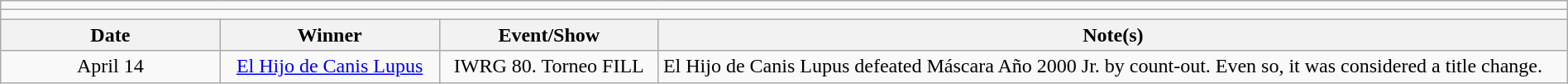<table class="wikitable" style="text-align:center; width:100%;">
<tr>
<td colspan="4"></td>
</tr>
<tr>
<td colspan="4"><strong></strong></td>
</tr>
<tr>
<th width=14%>Date</th>
<th width=14%>Winner</th>
<th width=14%>Event/Show</th>
<th width=58%>Note(s)</th>
</tr>
<tr>
<td>April 14</td>
<td><a href='#'>El Hijo de Canis Lupus</a></td>
<td>IWRG 80. Torneo FILL</td>
<td align=left>El Hijo de Canis Lupus defeated Máscara Año 2000 Jr. by count-out. Even so, it was considered a title change.</td>
</tr>
</table>
